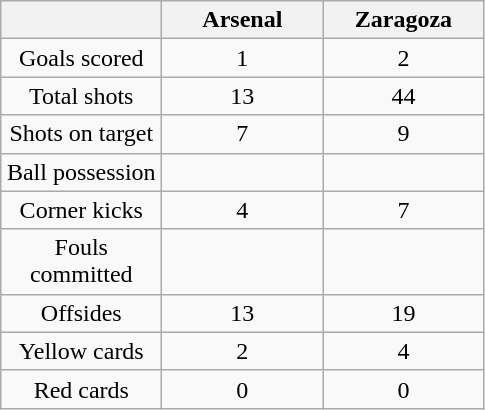<table class="wikitable" style="text-align:center">
<tr>
<th width="100"></th>
<th width="100">Arsenal</th>
<th width="100">Zaragoza</th>
</tr>
<tr>
<td>Goals scored</td>
<td>1</td>
<td>2</td>
</tr>
<tr>
<td>Total shots</td>
<td>13</td>
<td>44</td>
</tr>
<tr>
<td>Shots on target</td>
<td>7</td>
<td>9</td>
</tr>
<tr>
<td>Ball possession</td>
<td></td>
<td></td>
</tr>
<tr>
<td>Corner kicks</td>
<td>4</td>
<td>7</td>
</tr>
<tr>
<td>Fouls committed</td>
<td></td>
<td></td>
</tr>
<tr>
<td>Offsides</td>
<td>13</td>
<td>19</td>
</tr>
<tr>
<td>Yellow cards</td>
<td>2</td>
<td>4</td>
</tr>
<tr>
<td>Red cards</td>
<td>0</td>
<td>0</td>
</tr>
</table>
